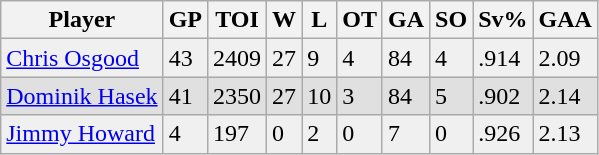<table class="wikitable sortable">
<tr>
<th>Player</th>
<th>GP</th>
<th>TOI</th>
<th>W</th>
<th>L</th>
<th>OT</th>
<th>GA</th>
<th>SO</th>
<th>Sv%</th>
<th>GAA</th>
</tr>
<tr bgcolor="#f0f0f0">
<td><a href='#'>Chris Osgood</a></td>
<td>43</td>
<td>2409</td>
<td>27</td>
<td>9</td>
<td>4</td>
<td>84</td>
<td>4</td>
<td>.914</td>
<td>2.09</td>
</tr>
<tr bgcolor="#e0e0e0">
<td><a href='#'>Dominik Hasek</a></td>
<td>41</td>
<td>2350</td>
<td>27</td>
<td>10</td>
<td>3</td>
<td>84</td>
<td>5</td>
<td>.902</td>
<td>2.14</td>
</tr>
<tr bgcolor="#f0f0f0">
<td><a href='#'>Jimmy Howard</a></td>
<td>4</td>
<td>197</td>
<td>0</td>
<td>2</td>
<td>0</td>
<td>7</td>
<td>0</td>
<td>.926</td>
<td>2.13</td>
</tr>
</table>
